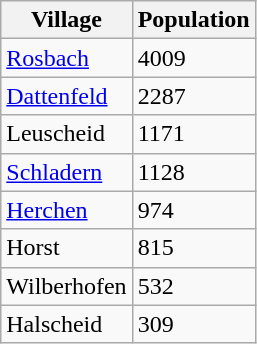<table class="wikitable">
<tr>
<th>Village</th>
<th>Population</th>
</tr>
<tr>
<td><a href='#'>Rosbach</a></td>
<td>4009</td>
</tr>
<tr>
<td><a href='#'>Dattenfeld</a></td>
<td>2287</td>
</tr>
<tr>
<td>Leuscheid</td>
<td>1171</td>
</tr>
<tr>
<td><a href='#'>Schladern</a></td>
<td>1128</td>
</tr>
<tr>
<td><a href='#'>Herchen</a></td>
<td>974</td>
</tr>
<tr>
<td>Horst</td>
<td>815</td>
</tr>
<tr>
<td>Wilberhofen</td>
<td>532</td>
</tr>
<tr>
<td>Halscheid</td>
<td>309</td>
</tr>
</table>
